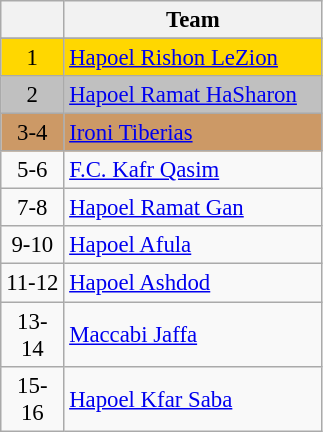<table class="wikitable" style="font-size: 95%; text-align: center;">
<tr>
<th width=35></th>
<th width=165>Team</th>
</tr>
<tr>
</tr>
<tr style="background:gold;">
<td>1</td>
<td style="text-align:left;"><a href='#'>Hapoel Rishon LeZion</a></td>
</tr>
<tr style="background:silver;">
<td>2</td>
<td style="text-align:left;"><a href='#'>Hapoel Ramat HaSharon</a></td>
</tr>
<tr style="background:#c96;">
<td>3-4</td>
<td style="text-align:left;"><a href='#'>Ironi Tiberias</a></td>
</tr>
<tr>
<td>5-6</td>
<td style="text-align:left;"><a href='#'>F.C. Kafr Qasim</a></td>
</tr>
<tr>
<td>7-8</td>
<td style="text-align:left;"><a href='#'>Hapoel Ramat Gan</a></td>
</tr>
<tr>
<td>9-10</td>
<td style="text-align:left;"><a href='#'>Hapoel Afula</a></td>
</tr>
<tr>
<td>11-12</td>
<td style="text-align:left;"><a href='#'>Hapoel Ashdod</a></td>
</tr>
<tr>
<td>13-14</td>
<td style="text-align:left;"><a href='#'>Maccabi Jaffa</a></td>
</tr>
<tr>
<td>15-16</td>
<td style="text-align:left;"><a href='#'>Hapoel Kfar Saba</a></td>
</tr>
</table>
